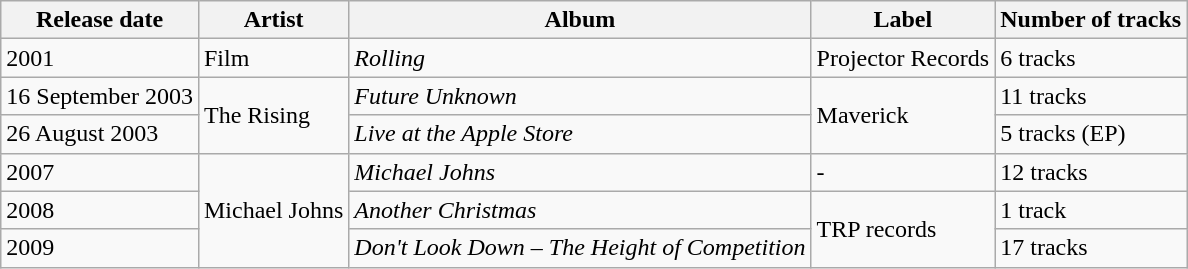<table class="wikitable">
<tr>
<th>Release date</th>
<th>Artist</th>
<th>Album</th>
<th>Label</th>
<th>Number of tracks</th>
</tr>
<tr>
<td>2001</td>
<td>Film</td>
<td><em>Rolling</em></td>
<td>Projector Records</td>
<td>6 tracks</td>
</tr>
<tr>
<td>16 September 2003</td>
<td rowspan="2">The Rising</td>
<td><em>Future Unknown</em></td>
<td rowspan="2">Maverick</td>
<td>11 tracks</td>
</tr>
<tr>
<td>26 August 2003</td>
<td><em>Live at the Apple Store</em></td>
<td>5 tracks (EP)</td>
</tr>
<tr>
<td>2007</td>
<td rowspan="3">Michael Johns</td>
<td><em>Michael Johns</em></td>
<td>-</td>
<td>12 tracks</td>
</tr>
<tr>
<td>2008</td>
<td><em>Another Christmas</em></td>
<td rowspan="2">TRP records</td>
<td>1 track</td>
</tr>
<tr>
<td>2009</td>
<td><em>Don't Look Down – The Height of Competition</em></td>
<td>17 tracks</td>
</tr>
</table>
